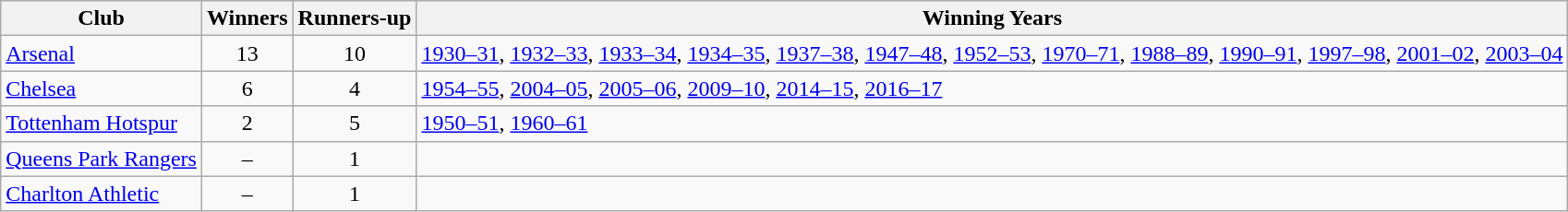<table class="wikitable">
<tr>
<th>Club</th>
<th>Winners</th>
<th>Runners-up</th>
<th>Winning Years</th>
</tr>
<tr>
<td><a href='#'>Arsenal</a></td>
<td align=center>13</td>
<td align=center>10</td>
<td><a href='#'>1930–31</a>, <a href='#'>1932–33</a>, <a href='#'>1933–34</a>, <a href='#'>1934–35</a>, <a href='#'>1937–38</a>, <a href='#'>1947–48</a>, <a href='#'>1952–53</a>, <a href='#'>1970–71</a>, <a href='#'>1988–89</a>, <a href='#'>1990–91</a>, <a href='#'>1997–98</a>, <a href='#'>2001–02</a>, <a href='#'>2003–04</a></td>
</tr>
<tr>
<td><a href='#'>Chelsea</a></td>
<td align=center>6</td>
<td align=center>4</td>
<td><a href='#'>1954–55</a>, <a href='#'>2004–05</a>, <a href='#'>2005–06</a>, <a href='#'>2009–10</a>, <a href='#'>2014–15</a>, <a href='#'>2016–17</a></td>
</tr>
<tr>
<td><a href='#'>Tottenham Hotspur</a></td>
<td align=center>2</td>
<td align=center>5</td>
<td><a href='#'>1950–51</a>, <a href='#'>1960–61</a></td>
</tr>
<tr>
<td><a href='#'>Queens Park Rangers</a></td>
<td align=center>–</td>
<td align=center>1</td>
<td></td>
</tr>
<tr>
<td><a href='#'>Charlton Athletic</a></td>
<td align=center>–</td>
<td align=center>1</td>
<td></td>
</tr>
</table>
